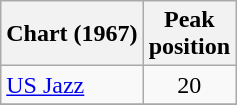<table class="wikitable sortable">
<tr>
<th scope="col">Chart (1967)</th>
<th scope="col">Peak<br>position</th>
</tr>
<tr>
<td><a href='#'>US Jazz</a></td>
<td style="text-align:center;">20</td>
</tr>
<tr>
</tr>
</table>
